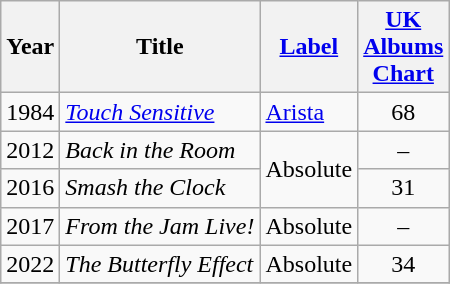<table class="wikitable">
<tr>
<th>Year</th>
<th>Title</th>
<th><a href='#'>Label</a></th>
<th style="text-align:center; width:40px;"><a href='#'>UK Albums Chart</a></th>
</tr>
<tr>
<td style="text-align:left;">1984</td>
<td style="text-align:left;"><em><a href='#'>Touch Sensitive</a></em></td>
<td style="text-align:left;"><a href='#'>Arista</a></td>
<td style="text-align:center;">68</td>
</tr>
<tr>
<td style="text-align:left;">2012</td>
<td style="text-align:left;"><em>Back in the Room</em></td>
<td style="text-align:left;" rowspan="2">Absolute</td>
<td style="text-align:center;">–</td>
</tr>
<tr>
<td style="text-align:left;">2016</td>
<td style="text-align:left;"><em>Smash the Clock</em></td>
<td style="text-align:center;">31</td>
</tr>
<tr>
<td style="text-align:left;">2017</td>
<td style="text-align:left;"><em>From the Jam Live!</em></td>
<td style="text-align:center;">Absolute</td>
<td style="text-align:center;">–</td>
</tr>
<tr>
<td style="text-align:left;">2022</td>
<td style="text-align:left;"><em>The Butterfly Effect</em></td>
<td style="text-align:left;">Absolute</td>
<td style="text-align:center;">34</td>
</tr>
<tr>
</tr>
</table>
